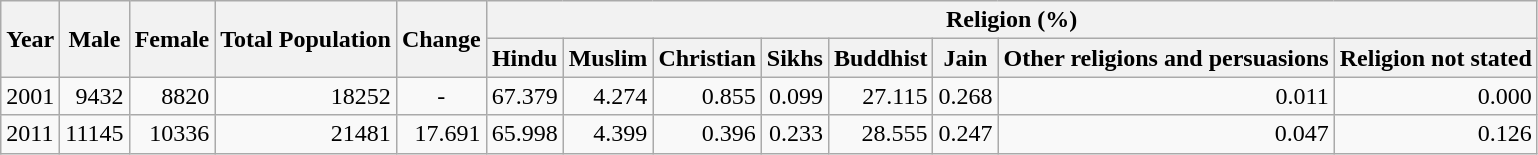<table class="wikitable">
<tr>
<th rowspan="2">Year</th>
<th rowspan="2">Male</th>
<th rowspan="2">Female</th>
<th rowspan="2">Total Population</th>
<th rowspan="2">Change</th>
<th colspan="8">Religion (%)</th>
</tr>
<tr>
<th>Hindu</th>
<th>Muslim</th>
<th>Christian</th>
<th>Sikhs</th>
<th>Buddhist</th>
<th>Jain</th>
<th>Other religions and persuasions</th>
<th>Religion not stated</th>
</tr>
<tr>
<td>2001</td>
<td style="text-align:right;">9432</td>
<td style="text-align:right;">8820</td>
<td style="text-align:right;">18252</td>
<td style="text-align:center;">-</td>
<td style="text-align:right;">67.379</td>
<td style="text-align:right;">4.274</td>
<td style="text-align:right;">0.855</td>
<td style="text-align:right;">0.099</td>
<td style="text-align:right;">27.115</td>
<td style="text-align:right;">0.268</td>
<td style="text-align:right;">0.011</td>
<td style="text-align:right;">0.000</td>
</tr>
<tr>
<td>2011</td>
<td style="text-align:right;">11145</td>
<td style="text-align:right;">10336</td>
<td style="text-align:right;">21481</td>
<td style="text-align:right;">17.691</td>
<td style="text-align:right;">65.998</td>
<td style="text-align:right;">4.399</td>
<td style="text-align:right;">0.396</td>
<td style="text-align:right;">0.233</td>
<td style="text-align:right;">28.555</td>
<td style="text-align:right;">0.247</td>
<td style="text-align:right;">0.047</td>
<td style="text-align:right;">0.126</td>
</tr>
</table>
